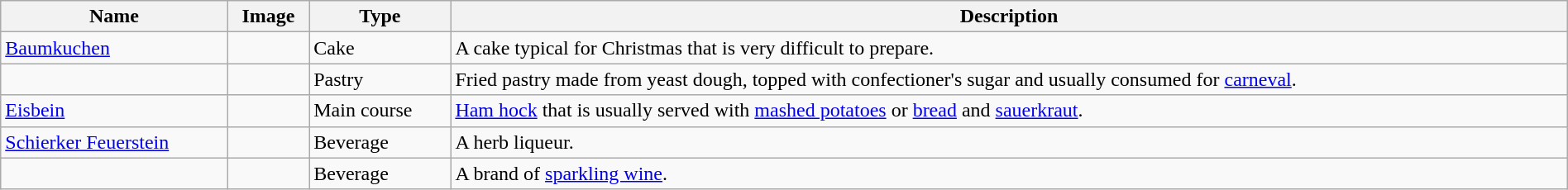<table class="wikitable sortable" style="width:100%;">
<tr>
<th>Name</th>
<th>Image</th>
<th>Type</th>
<th>Description</th>
</tr>
<tr>
<td><a href='#'>Baumkuchen</a></td>
<td></td>
<td>Cake</td>
<td>A cake typical for Christmas that is very difficult to prepare.</td>
</tr>
<tr>
<td></td>
<td></td>
<td>Pastry</td>
<td>Fried pastry made from yeast dough, topped with confectioner's sugar and usually consumed for <a href='#'>carneval</a>.</td>
</tr>
<tr>
<td><a href='#'>Eisbein</a></td>
<td></td>
<td>Main course</td>
<td><a href='#'>Ham hock</a> that is usually served with <a href='#'>mashed potatoes</a> or <a href='#'>bread</a> and <a href='#'>sauerkraut</a>.</td>
</tr>
<tr>
<td><a href='#'>Schierker Feuerstein</a></td>
<td></td>
<td>Beverage</td>
<td>A herb liqueur.</td>
</tr>
<tr>
<td></td>
<td></td>
<td>Beverage</td>
<td>A brand of <a href='#'>sparkling wine</a>.</td>
</tr>
</table>
